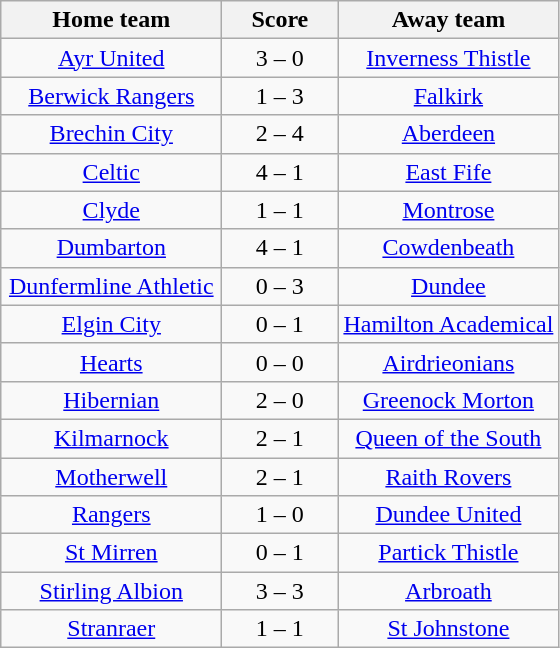<table class="wikitable" style="text-align: center">
<tr>
<th width=140>Home team</th>
<th width=70>Score</th>
<th width=140>Away team</th>
</tr>
<tr>
<td><a href='#'>Ayr United</a></td>
<td>3 – 0</td>
<td><a href='#'>Inverness Thistle</a></td>
</tr>
<tr>
<td><a href='#'>Berwick Rangers</a></td>
<td>1 – 3</td>
<td><a href='#'>Falkirk</a></td>
</tr>
<tr>
<td><a href='#'>Brechin City</a></td>
<td>2 – 4</td>
<td><a href='#'>Aberdeen</a></td>
</tr>
<tr>
<td><a href='#'>Celtic</a></td>
<td>4 – 1</td>
<td><a href='#'>East Fife</a></td>
</tr>
<tr>
<td><a href='#'>Clyde</a></td>
<td>1 – 1</td>
<td><a href='#'>Montrose</a></td>
</tr>
<tr>
<td><a href='#'>Dumbarton</a></td>
<td>4 – 1</td>
<td><a href='#'>Cowdenbeath</a></td>
</tr>
<tr>
<td><a href='#'>Dunfermline Athletic</a></td>
<td>0 – 3</td>
<td><a href='#'>Dundee</a></td>
</tr>
<tr>
<td><a href='#'>Elgin City</a></td>
<td>0 – 1</td>
<td><a href='#'>Hamilton Academical</a></td>
</tr>
<tr>
<td><a href='#'>Hearts</a></td>
<td>0 – 0</td>
<td><a href='#'>Airdrieonians</a></td>
</tr>
<tr>
<td><a href='#'>Hibernian</a></td>
<td>2 – 0</td>
<td><a href='#'>Greenock Morton</a></td>
</tr>
<tr>
<td><a href='#'>Kilmarnock</a></td>
<td>2 – 1</td>
<td><a href='#'>Queen of the South</a></td>
</tr>
<tr>
<td><a href='#'>Motherwell</a></td>
<td>2 – 1</td>
<td><a href='#'>Raith Rovers</a></td>
</tr>
<tr>
<td><a href='#'>Rangers</a></td>
<td>1 – 0</td>
<td><a href='#'>Dundee United</a></td>
</tr>
<tr>
<td><a href='#'>St Mirren</a></td>
<td>0 – 1</td>
<td><a href='#'>Partick Thistle</a></td>
</tr>
<tr>
<td><a href='#'>Stirling Albion</a></td>
<td>3 – 3</td>
<td><a href='#'>Arbroath</a></td>
</tr>
<tr>
<td><a href='#'>Stranraer</a></td>
<td>1 – 1</td>
<td><a href='#'>St Johnstone</a></td>
</tr>
</table>
